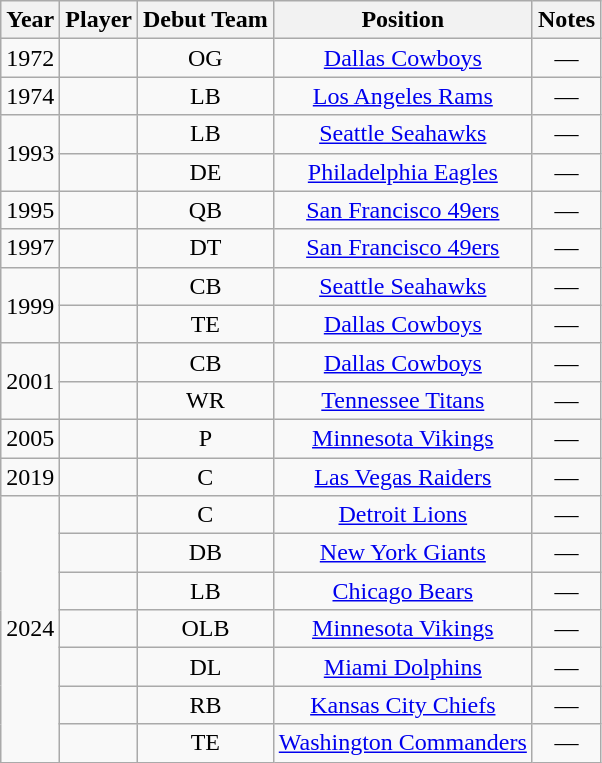<table class="wikitable sortable" style="text-align: center;">
<tr>
<th>Year</th>
<th>Player</th>
<th>Debut Team</th>
<th>Position</th>
<th>Notes</th>
</tr>
<tr>
<td align="center">1972</td>
<td align="center"></td>
<td align="center">OG</td>
<td align="center"><a href='#'>Dallas Cowboys</a></td>
<td align="center">—</td>
</tr>
<tr>
<td align="center">1974</td>
<td align="center"></td>
<td align="center">LB</td>
<td align="center"><a href='#'>Los Angeles Rams</a></td>
<td align="center">—</td>
</tr>
<tr>
<td rowspan="2">1993</td>
<td align="center"></td>
<td align="center">LB</td>
<td align="center"><a href='#'>Seattle Seahawks</a></td>
<td align="center">—</td>
</tr>
<tr>
<td align="center"></td>
<td align="center">DE</td>
<td align="center"><a href='#'>Philadelphia Eagles</a></td>
<td align="center">—</td>
</tr>
<tr>
<td align="center">1995</td>
<td align="center"></td>
<td align="center">QB</td>
<td align="center"><a href='#'>San Francisco 49ers</a></td>
<td align="center">—</td>
</tr>
<tr>
<td align="center">1997</td>
<td align="center"></td>
<td align="center">DT</td>
<td align="center"><a href='#'>San Francisco 49ers</a></td>
<td align="center">—</td>
</tr>
<tr>
<td align="center" rowspan="2">1999</td>
<td align="center"></td>
<td align="center">CB</td>
<td align="center"><a href='#'>Seattle Seahawks</a></td>
<td align="center">—</td>
</tr>
<tr>
<td align="center"></td>
<td align="center">TE</td>
<td align="center"><a href='#'>Dallas Cowboys</a></td>
<td align="center">—</td>
</tr>
<tr>
<td align="center" rowspan="2">2001</td>
<td align="center"></td>
<td align="center">CB</td>
<td align="center"><a href='#'>Dallas Cowboys</a></td>
<td align="center">—</td>
</tr>
<tr>
<td align="center"></td>
<td align="center">WR</td>
<td align="center"><a href='#'>Tennessee Titans</a></td>
<td align="center">—</td>
</tr>
<tr>
<td align="center">2005</td>
<td align="center"></td>
<td align="center">P</td>
<td align="center"><a href='#'>Minnesota Vikings</a></td>
<td align="center">—</td>
</tr>
<tr>
<td align="center">2019</td>
<td align="center"></td>
<td align="center">C</td>
<td align="center"><a href='#'>Las Vegas Raiders</a></td>
<td align="center">—</td>
</tr>
<tr>
<td rowspan="7">2024</td>
<td align="center"></td>
<td align="center">C</td>
<td align="center"><a href='#'>Detroit Lions</a></td>
<td align="center">—</td>
</tr>
<tr>
<td align="center"></td>
<td align="center">DB</td>
<td align="center"><a href='#'>New York Giants</a></td>
<td align="center">—</td>
</tr>
<tr>
<td align="center"></td>
<td align="center">LB</td>
<td align="center"><a href='#'>Chicago Bears</a></td>
<td align="center">—</td>
</tr>
<tr>
<td align="center"></td>
<td align="center">OLB</td>
<td align="center"><a href='#'>Minnesota Vikings</a></td>
<td align="center">—</td>
</tr>
<tr>
<td align="center"></td>
<td align="center">DL</td>
<td align="center"><a href='#'>Miami Dolphins</a></td>
<td align="center">—</td>
</tr>
<tr>
<td align="center"></td>
<td align="center">RB</td>
<td align="center"><a href='#'>Kansas City Chiefs</a></td>
<td align="center">—</td>
</tr>
<tr>
<td align="center"></td>
<td align="center">TE</td>
<td align="center"><a href='#'>Washington Commanders</a></td>
<td align="center">—</td>
</tr>
</table>
